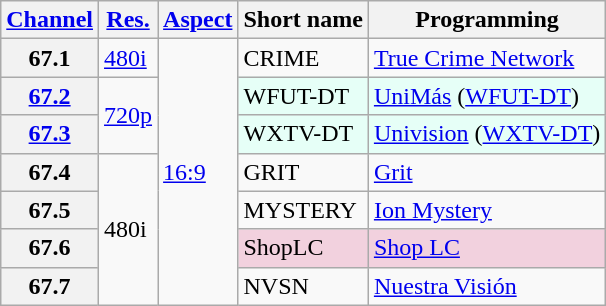<table class="wikitable">
<tr>
<th scope = "col"><a href='#'>Channel</a></th>
<th scope = "col"><a href='#'>Res.</a></th>
<th scope = "col"><a href='#'>Aspect</a></th>
<th scope = "col">Short name</th>
<th scope = "col">Programming</th>
</tr>
<tr>
<th scope = "row">67.1</th>
<td><a href='#'>480i</a></td>
<td rowspan=7><a href='#'>16:9</a></td>
<td>CRIME</td>
<td><a href='#'>True Crime Network</a></td>
</tr>
<tr>
<th scope = "row"><a href='#'>67.2</a></th>
<td rowspan=2><a href='#'>720p</a></td>
<td style="background-color: #E6FFF7;">WFUT-DT</td>
<td style="background-color: #E6FFF7;"><a href='#'>UniMás</a> (<a href='#'>WFUT-DT</a>)</td>
</tr>
<tr>
<th scope = "row"><a href='#'>67.3</a></th>
<td style="background-color: #E6FFF7;">WXTV-DT</td>
<td style="background-color: #E6FFF7;"><a href='#'>Univision</a> (<a href='#'>WXTV-DT</a>)</td>
</tr>
<tr>
<th scope = "row">67.4</th>
<td rowspan=4>480i</td>
<td>GRIT</td>
<td><a href='#'>Grit</a></td>
</tr>
<tr>
<th scope = "row">67.5</th>
<td>MYSTERY</td>
<td><a href='#'>Ion Mystery</a></td>
</tr>
<tr>
<th scope = "row">67.6</th>
<td style="background-color: #f2d1de;">ShopLC</td>
<td style="background-color: #f2d1de;"><a href='#'>Shop LC</a> </td>
</tr>
<tr>
<th scope = "row">67.7</th>
<td>NVSN</td>
<td><a href='#'>Nuestra Visión</a></td>
</tr>
</table>
